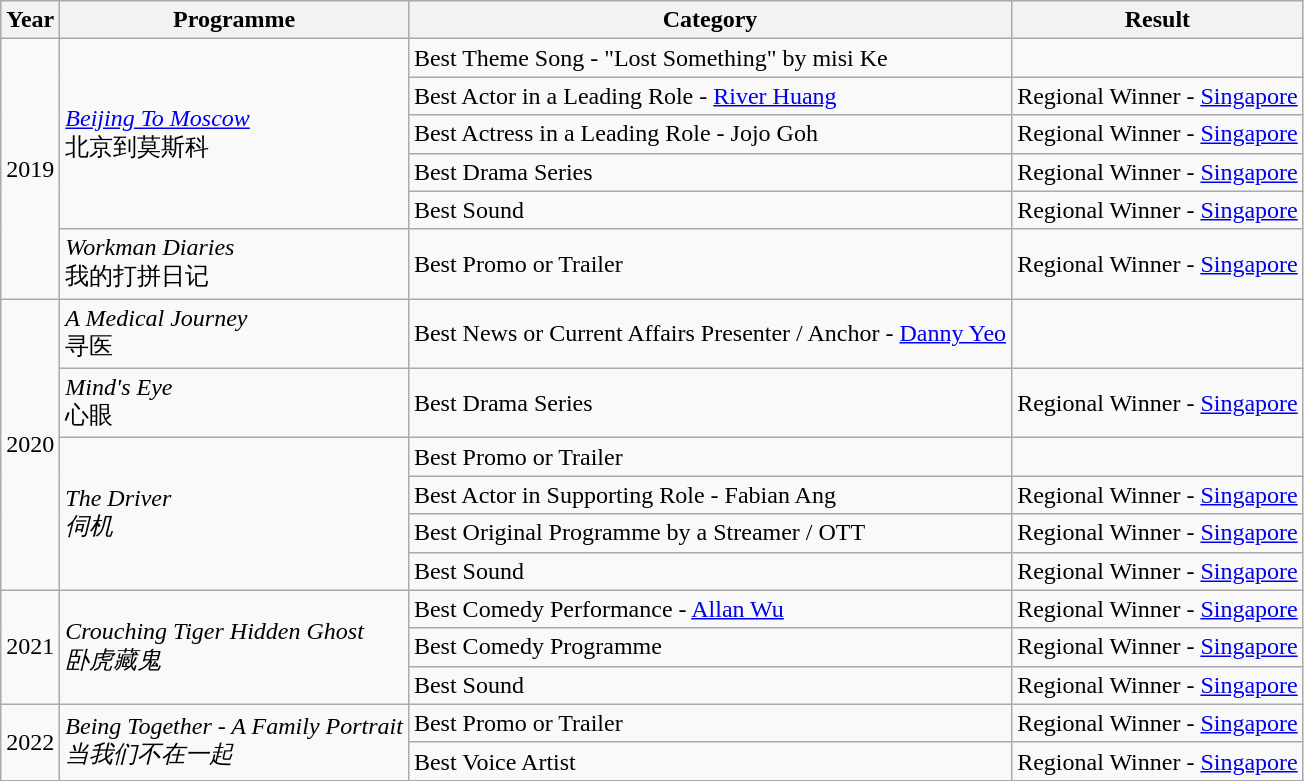<table class="wikitable sortable">
<tr>
<th>Year</th>
<th>Programme</th>
<th>Category</th>
<th>Result</th>
</tr>
<tr>
<td rowspan="6">2019</td>
<td rowspan="5"><em><a href='#'>Beijing To Moscow</a></em> <br> 北京到莫斯科</td>
<td>Best Theme Song - "Lost Something" by misi Ke</td>
<td></td>
</tr>
<tr>
<td>Best Actor in a Leading Role - <a href='#'>River Huang</a></td>
<td>Regional Winner - <a href='#'>Singapore</a></td>
</tr>
<tr>
<td>Best Actress in a Leading Role - Jojo Goh</td>
<td>Regional Winner - <a href='#'>Singapore</a></td>
</tr>
<tr>
<td>Best Drama Series</td>
<td>Regional Winner - <a href='#'>Singapore</a></td>
</tr>
<tr>
<td>Best Sound</td>
<td>Regional Winner - <a href='#'>Singapore</a></td>
</tr>
<tr>
<td><em>Workman Diaries</em> <br> 我的打拼日记</td>
<td>Best Promo or Trailer</td>
<td>Regional Winner - <a href='#'>Singapore</a></td>
</tr>
<tr>
<td rowspan="6">2020</td>
<td><em>A Medical Journey</em> <br> 寻医</td>
<td>Best News or Current Affairs Presenter / Anchor - <a href='#'>Danny Yeo</a></td>
<td></td>
</tr>
<tr>
<td><em>Mind's Eye</em> <br> 心眼</td>
<td>Best Drama Series</td>
<td>Regional Winner - <a href='#'>Singapore</a></td>
</tr>
<tr>
<td rowspan="4"><em>The Driver <br> 伺机</em></td>
<td>Best Promo or Trailer</td>
<td></td>
</tr>
<tr>
<td>Best Actor in Supporting Role - Fabian Ang</td>
<td>Regional Winner - <a href='#'>Singapore</a></td>
</tr>
<tr>
<td>Best Original Programme by a Streamer / OTT</td>
<td>Regional Winner - <a href='#'>Singapore</a></td>
</tr>
<tr>
<td>Best Sound</td>
<td>Regional Winner - <a href='#'>Singapore</a></td>
</tr>
<tr>
<td rowspan="3">2021</td>
<td rowspan="3"><em>Crouching Tiger Hidden Ghost <br> 卧虎藏鬼</em></td>
<td>Best Comedy Performance - <a href='#'>Allan Wu</a></td>
<td>Regional Winner - <a href='#'>Singapore</a></td>
</tr>
<tr>
<td>Best Comedy Programme</td>
<td>Regional Winner - <a href='#'>Singapore</a></td>
</tr>
<tr>
<td>Best Sound</td>
<td>Regional Winner - <a href='#'>Singapore</a></td>
</tr>
<tr>
<td rowspan="2">2022</td>
<td rowspan="2"><em>Being Together - A Family Portrait <br> 当我们不在一起</em></td>
<td>Best Promo or Trailer</td>
<td>Regional Winner - <a href='#'>Singapore</a></td>
</tr>
<tr>
<td>Best Voice Artist</td>
<td>Regional Winner - <a href='#'>Singapore</a></td>
</tr>
</table>
